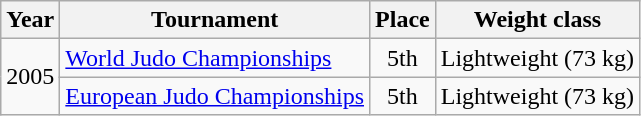<table class=wikitable>
<tr>
<th>Year</th>
<th>Tournament</th>
<th>Place</th>
<th>Weight class</th>
</tr>
<tr>
<td rowspan=2>2005</td>
<td><a href='#'>World Judo Championships</a></td>
<td align="center">5th</td>
<td>Lightweight (73 kg)</td>
</tr>
<tr>
<td><a href='#'>European Judo Championships</a></td>
<td align="center">5th</td>
<td>Lightweight (73 kg)</td>
</tr>
</table>
